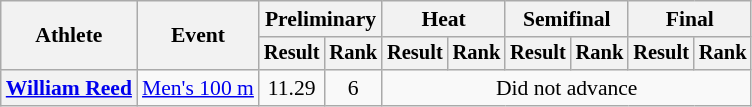<table class="wikitable plainrowheaders" style="font-size:90%">
<tr>
<th scope="col" rowspan="2">Athlete</th>
<th scope="col" rowspan="2">Event</th>
<th scope="colgroup" colspan="2">Preliminary</th>
<th scope="colgroup" colspan="2">Heat</th>
<th scope="colgroup" colspan="2">Semifinal</th>
<th scope="colgroup" colspan="2">Final</th>
</tr>
<tr style="font-size:95%">
<th scope="col">Result</th>
<th scope="col">Rank</th>
<th scope="col">Result</th>
<th scope="col">Rank</th>
<th scope="col">Result</th>
<th scope="col">Rank</th>
<th scope="col">Result</th>
<th scope="col">Rank</th>
</tr>
<tr align=center>
<th scope="row" style="text-align:left"><a href='#'>William Reed</a></th>
<td style="text-align:left"><a href='#'>Men's 100 m</a></td>
<td>11.29 </td>
<td>6</td>
<td colspan="6">Did not advance</td>
</tr>
</table>
